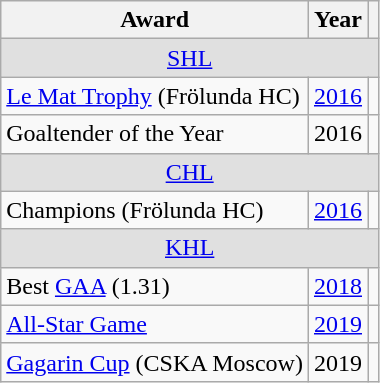<table class="wikitable">
<tr>
<th>Award</th>
<th>Year</th>
<th></th>
</tr>
<tr ALIGN="center" bgcolor="#e0e0e0">
<td colspan="3"><a href='#'>SHL</a></td>
</tr>
<tr>
<td><a href='#'>Le Mat Trophy</a> (Frölunda HC)</td>
<td><a href='#'>2016</a></td>
<td></td>
</tr>
<tr>
<td>Goaltender of the Year</td>
<td>2016</td>
<td></td>
</tr>
<tr ALIGN="center" bgcolor="#e0e0e0">
<td colspan="3"><a href='#'>CHL</a></td>
</tr>
<tr>
<td>Champions (Frölunda HC)</td>
<td><a href='#'>2016</a></td>
<td></td>
</tr>
<tr ALIGN="center" bgcolor="#e0e0e0">
<td colspan="3"><a href='#'>KHL</a></td>
</tr>
<tr>
<td>Best <a href='#'>GAA</a> (1.31)</td>
<td><a href='#'>2018</a></td>
<td></td>
</tr>
<tr>
<td><a href='#'>All-Star Game</a></td>
<td><a href='#'>2019</a></td>
<td></td>
</tr>
<tr>
<td><a href='#'>Gagarin Cup</a> (CSKA Moscow)</td>
<td>2019</td>
<td></td>
</tr>
</table>
